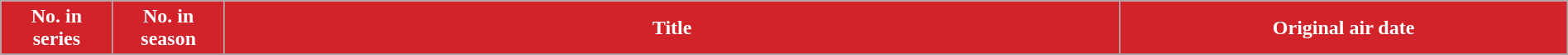<table class="wikitable plainrowheaders" style="width:100%; margin:auto; background:#FFF;">
<tr>
<th style="width:5%; background:#d2222a; color:#fff;">No. in<br>series </th>
<th style="width:5%; background:#d2222a; color:#fff;">No. in<br>season </th>
<th style="width:40%; background:#d2222a; color:#fff;">Title</th>
<th style="width:20%; background:#d2222a; color:#fff;">Original air date</th>
</tr>
<tr>
</tr>
</table>
